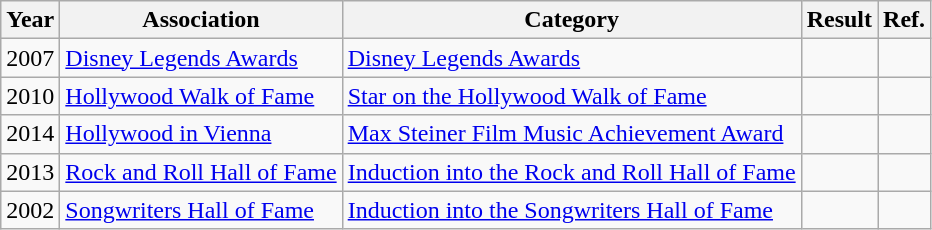<table class="wikitable plainrowheaders unsortable">
<tr>
<th>Year</th>
<th>Association</th>
<th>Category</th>
<th>Result</th>
<th>Ref.</th>
</tr>
<tr>
<td align="center">2007</td>
<td><a href='#'>Disney Legends Awards</a></td>
<td><a href='#'>Disney Legends Awards</a></td>
<td></td>
<td align="center"></td>
</tr>
<tr>
<td align="center">2010</td>
<td><a href='#'>Hollywood Walk of Fame</a></td>
<td><a href='#'>Star on the Hollywood Walk of Fame</a></td>
<td></td>
<td align="center"></td>
</tr>
<tr>
<td align="center">2014</td>
<td><a href='#'>Hollywood in Vienna</a></td>
<td><a href='#'>Max Steiner Film Music Achievement Award</a></td>
<td></td>
<td align="center"></td>
</tr>
<tr>
<td align="center">2013</td>
<td><a href='#'>Rock and Roll Hall of Fame</a></td>
<td><a href='#'>Induction into the Rock and Roll Hall of Fame</a></td>
<td></td>
<td align="center"></td>
</tr>
<tr>
<td align="center">2002</td>
<td><a href='#'>Songwriters Hall of Fame</a></td>
<td><a href='#'>Induction into the Songwriters Hall of Fame</a></td>
<td></td>
<td align="center"></td>
</tr>
</table>
